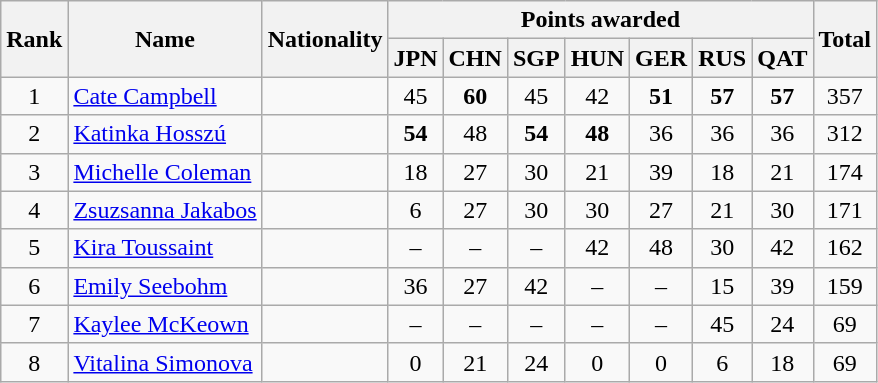<table class="wikitable" style="text-align:center;">
<tr>
<th rowspan="2">Rank</th>
<th rowspan="2">Name</th>
<th rowspan="2">Nationality</th>
<th colspan="7">Points awarded</th>
<th rowspan="2">Total</th>
</tr>
<tr>
<th>JPN</th>
<th>CHN</th>
<th>SGP</th>
<th>HUN</th>
<th>GER</th>
<th>RUS</th>
<th>QAT</th>
</tr>
<tr>
<td>1</td>
<td align=left><a href='#'>Cate Campbell</a></td>
<td align=left></td>
<td>45</td>
<td><strong>60</strong></td>
<td>45</td>
<td>42</td>
<td><strong>51</strong></td>
<td><strong>57</strong></td>
<td><strong>57</strong></td>
<td>357</td>
</tr>
<tr>
<td>2</td>
<td align=left><a href='#'>Katinka Hosszú</a></td>
<td align=left></td>
<td><strong>54</strong></td>
<td>48</td>
<td><strong>54</strong></td>
<td><strong>48</strong></td>
<td>36</td>
<td>36</td>
<td>36</td>
<td>312</td>
</tr>
<tr>
<td>3</td>
<td align=left><a href='#'>Michelle Coleman</a></td>
<td align=left></td>
<td>18</td>
<td>27</td>
<td>30</td>
<td>21</td>
<td>39</td>
<td>18</td>
<td>21</td>
<td>174</td>
</tr>
<tr>
<td>4</td>
<td align=left><a href='#'>Zsuzsanna Jakabos</a></td>
<td align=left></td>
<td>6</td>
<td>27</td>
<td>30</td>
<td>30</td>
<td>27</td>
<td>21</td>
<td>30</td>
<td>171</td>
</tr>
<tr>
<td>5</td>
<td align=left><a href='#'>Kira Toussaint</a></td>
<td align=left></td>
<td>–</td>
<td>–</td>
<td>–</td>
<td>42</td>
<td>48</td>
<td>30</td>
<td>42</td>
<td>162</td>
</tr>
<tr>
<td>6</td>
<td align=left><a href='#'>Emily Seebohm</a></td>
<td align=left></td>
<td>36</td>
<td>27</td>
<td>42</td>
<td>–</td>
<td>–</td>
<td>15</td>
<td>39</td>
<td>159</td>
</tr>
<tr>
<td>7</td>
<td align=left><a href='#'>Kaylee McKeown</a></td>
<td align=left></td>
<td>–</td>
<td>–</td>
<td>–</td>
<td>–</td>
<td>–</td>
<td>45</td>
<td>24</td>
<td>69</td>
</tr>
<tr>
<td>8</td>
<td align=left><a href='#'>Vitalina Simonova</a></td>
<td align=left></td>
<td>0</td>
<td>21</td>
<td>24</td>
<td>0</td>
<td>0</td>
<td>6</td>
<td>18</td>
<td>69</td>
</tr>
</table>
